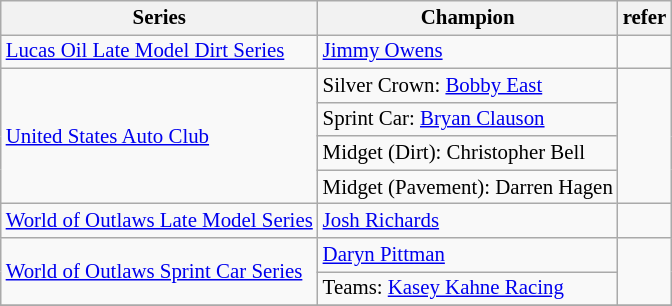<table class="wikitable" style="font-size: 87%;">
<tr>
<th>Series</th>
<th>Champion</th>
<th>refer</th>
</tr>
<tr>
<td><a href='#'>Lucas Oil Late Model Dirt Series</a></td>
<td> <a href='#'>Jimmy Owens</a></td>
<td></td>
</tr>
<tr>
<td rowspan=4><a href='#'>United States Auto Club</a></td>
<td>Silver Crown:  <a href='#'>Bobby East</a></td>
<td rowspan=4></td>
</tr>
<tr>
<td>Sprint Car:  <a href='#'>Bryan Clauson</a></td>
</tr>
<tr>
<td>Midget (Dirt):  Christopher Bell</td>
</tr>
<tr>
<td>Midget (Pavement):  Darren Hagen</td>
</tr>
<tr>
<td><a href='#'>World of Outlaws Late Model Series</a></td>
<td> <a href='#'>Josh Richards</a></td>
<td></td>
</tr>
<tr>
<td rowspan=2><a href='#'>World of Outlaws Sprint Car Series</a></td>
<td> <a href='#'>Daryn Pittman</a></td>
<td rowspan=2></td>
</tr>
<tr>
<td>Teams:  <a href='#'>Kasey Kahne Racing</a></td>
</tr>
<tr>
</tr>
</table>
